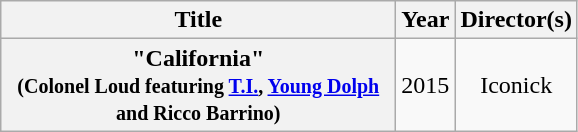<table class="wikitable plainrowheaders" style="text-align:center;">
<tr>
<th scope="col" style="width:16em;">Title</th>
<th scope="col">Year</th>
<th scope="col">Director(s)</th>
</tr>
<tr>
<th scope="row">"California"<br><small>(Colonel Loud featuring <a href='#'>T.I.</a>, <a href='#'>Young Dolph</a> and Ricco Barrino)</small></th>
<td>2015</td>
<td>Iconick</td>
</tr>
</table>
